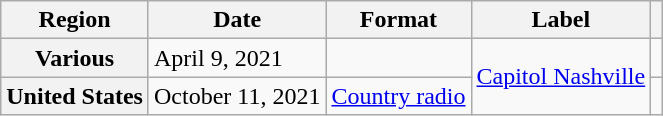<table class="wikitable plainrowheaders">
<tr>
<th scope="col">Region</th>
<th scope="col">Date</th>
<th scope="col">Format</th>
<th scope="col">Label</th>
<th scope="col"></th>
</tr>
<tr>
<th scope="row">Various</th>
<td>April 9, 2021</td>
<td></td>
<td rowspan="2"><a href='#'>Capitol Nashville</a></td>
<td></td>
</tr>
<tr>
<th scope="row">United States</th>
<td>October 11, 2021</td>
<td><a href='#'>Country radio</a></td>
<td></td>
</tr>
</table>
